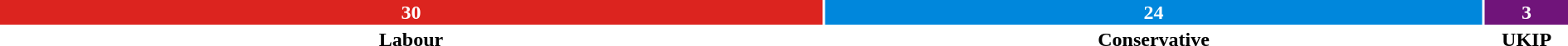<table style="width:100%; text-align:center;">
<tr style="color:white;">
<td style="background:#dc241f; width:52.6%;"><strong>30</strong></td>
<td style="background:#0087dc; width:42.1;"><strong>24</strong></td>
<td style="background:#70147A; width:5.3%;"><strong>3</strong></td>
</tr>
<tr>
<td><span><strong>Labour</strong></span></td>
<td><span><strong>Conservative</strong></span></td>
<td><span><strong>UKIP</strong></span></td>
</tr>
</table>
